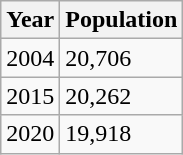<table class="wikitable">
<tr>
<th>Year</th>
<th>Population</th>
</tr>
<tr>
<td>2004</td>
<td>20,706</td>
</tr>
<tr>
<td>2015</td>
<td>20,262</td>
</tr>
<tr>
<td>2020</td>
<td>19,918</td>
</tr>
</table>
